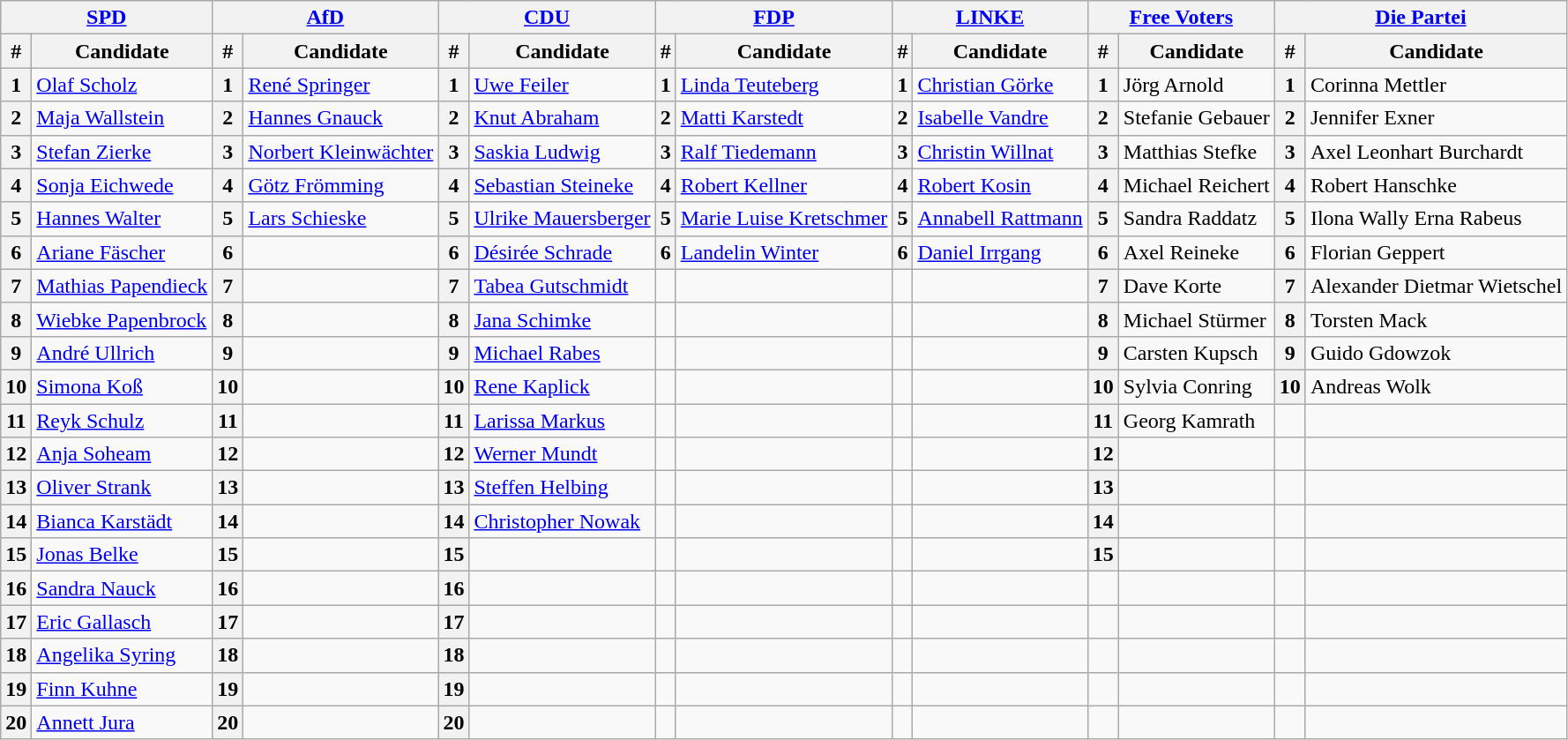<table class="wikitable">
<tr>
<th colspan="2"><a href='#'>SPD</a></th>
<th colspan="2"><a href='#'>AfD</a></th>
<th colspan="2"><a href='#'>CDU</a></th>
<th colspan="2"><a href='#'>FDP</a></th>
<th colspan="2"><a href='#'>LINKE</a></th>
<th colspan="2"><a href='#'>Free Voters</a></th>
<th colspan="2"><a href='#'>Die Partei</a></th>
</tr>
<tr>
<th>#</th>
<th>Candidate</th>
<th>#</th>
<th>Candidate</th>
<th>#</th>
<th>Candidate</th>
<th>#</th>
<th>Candidate</th>
<th>#</th>
<th>Candidate</th>
<th>#</th>
<th>Candidate</th>
<th>#</th>
<th>Candidate</th>
</tr>
<tr>
<th colspan="1">1</th>
<td><a href='#'>Olaf Scholz</a></td>
<th colspan="1">1</th>
<td colspan="1"><a href='#'>René Springer</a></td>
<th colspan="1">1</th>
<td colspan="1"><a href='#'>Uwe Feiler</a></td>
<th colspan="1">1</th>
<td colspan="1"><a href='#'>Linda Teuteberg</a></td>
<th colspan="1">1</th>
<td colspan="1"><a href='#'>Christian Görke</a></td>
<th colspan="1">1</th>
<td colspan="1">Jörg Arnold</td>
<th colspan="1">1</th>
<td colspan="1">Corinna Mettler</td>
</tr>
<tr>
<th colspan="1">2</th>
<td colspan="1"><a href='#'>Maja Wallstein</a></td>
<th colspan="1">2</th>
<td colspan="1"><a href='#'>Hannes Gnauck</a></td>
<th colspan="1">2</th>
<td colspan="1"><a href='#'>Knut Abraham</a></td>
<th colspan="1">2</th>
<td colspan="1"><a href='#'>Matti Karstedt</a></td>
<th colspan="1">2</th>
<td colspan="1"><a href='#'>Isabelle Vandre</a></td>
<th colspan="1">2</th>
<td colspan="1">Stefanie Gebauer</td>
<th colspan="1">2</th>
<td colspan="1">Jennifer Exner</td>
</tr>
<tr>
<th colspan="1">3</th>
<td colspan="1"><a href='#'>Stefan Zierke</a></td>
<th colspan="1">3</th>
<td colspan="1"><a href='#'>Norbert Kleinwächter</a></td>
<th colspan="1">3</th>
<td colspan="1"><a href='#'>Saskia Ludwig</a></td>
<th colspan="1">3</th>
<td colspan="1"><a href='#'>Ralf Tiedemann</a></td>
<th colspan="1">3</th>
<td colspan="1"><a href='#'>Christin Willnat</a></td>
<th colspan="1">3</th>
<td colspan="1">Matthias Stefke</td>
<th colspan="1">3</th>
<td colspan="1">Axel Leonhart Burchardt</td>
</tr>
<tr>
<th colspan="1">4</th>
<td colspan="1"><a href='#'>Sonja Eichwede</a></td>
<th colspan="1">4</th>
<td colspan="1"><a href='#'>Götz Frömming</a></td>
<th colspan="1">4</th>
<td colspan="1"><a href='#'>Sebastian Steineke</a></td>
<th colspan="1">4</th>
<td colspan="1"><a href='#'>Robert Kellner</a></td>
<th colspan="1">4</th>
<td colspan="1"><a href='#'>Robert Kosin</a></td>
<th colspan="1">4</th>
<td colspan="1">Michael Reichert</td>
<th colspan="1">4</th>
<td colspan="1">Robert Hanschke</td>
</tr>
<tr>
<th colspan="1">5</th>
<td colspan="1"><a href='#'>Hannes Walter</a></td>
<th colspan="1">5</th>
<td colspan="1"><a href='#'>Lars Schieske</a></td>
<th colspan="1">5</th>
<td colspan="1"><a href='#'>Ulrike Mauersberger</a></td>
<th colspan="1">5</th>
<td colspan="1"><a href='#'>Marie Luise Kretschmer</a></td>
<th colspan="1">5</th>
<td colspan="1"><a href='#'>Annabell Rattmann</a></td>
<th colspan="1">5</th>
<td colspan="1">Sandra Raddatz</td>
<th colspan="1">5</th>
<td colspan="1">Ilona Wally Erna Rabeus</td>
</tr>
<tr>
<th colspan="1">6</th>
<td colspan="1"><a href='#'>Ariane Fäscher</a></td>
<th colspan="1">6</th>
<td colspan="1"></td>
<th colspan="1">6</th>
<td colspan="1"><a href='#'>Désirée Schrade</a></td>
<th colspan="1">6</th>
<td colspan="1"><a href='#'>Landelin Winter</a></td>
<th colspan="1">6</th>
<td colspan="1"><a href='#'>Daniel Irrgang</a></td>
<th colspan="1">6</th>
<td colspan="1">Axel Reineke</td>
<th colspan="1">6</th>
<td colspan="1">Florian Geppert</td>
</tr>
<tr>
<th colspan="1">7</th>
<td colspan="1"><a href='#'>Mathias Papendieck</a></td>
<th colspan="1">7</th>
<td colspan="1"></td>
<th colspan="1">7</th>
<td colspan="1"><a href='#'>Tabea Gutschmidt</a></td>
<td colspan="1"></td>
<td colspan="1"></td>
<td colspan="1"></td>
<td colspan="1"></td>
<th colspan="1">7</th>
<td colspan="1">Dave Korte</td>
<th colspan="1">7</th>
<td colspan="1">Alexander Dietmar Wietschel</td>
</tr>
<tr>
<th colspan="1">8</th>
<td colspan="1"><a href='#'>Wiebke Papenbrock</a></td>
<th colspan="1">8</th>
<td colspan="1"></td>
<th colspan="1">8</th>
<td colspan="1"><a href='#'>Jana Schimke</a></td>
<td colspan="1"></td>
<td colspan="1"></td>
<td colspan="1"></td>
<td colspan="1"></td>
<th colspan="1">8</th>
<td colspan="1">Michael Stürmer</td>
<th colspan="1">8</th>
<td colspan="1">Torsten Mack</td>
</tr>
<tr>
<th colspan="1">9</th>
<td colspan="1"><a href='#'>André Ullrich</a></td>
<th colspan="1">9</th>
<td colspan="1"></td>
<th colspan="1">9</th>
<td colspan="1"><a href='#'>Michael Rabes</a></td>
<td colspan="1"></td>
<td colspan="1"></td>
<td colspan="1"></td>
<td colspan="1"></td>
<th colspan="1">9</th>
<td colspan="1">Carsten Kupsch</td>
<th colspan="1">9</th>
<td colspan="1">Guido Gdowzok</td>
</tr>
<tr>
<th colspan="1">10</th>
<td colspan="1"><a href='#'>Simona Koß</a></td>
<th colspan="1">10</th>
<td colspan="1"></td>
<th colspan="1">10</th>
<td colspan="1"><a href='#'>Rene Kaplick</a></td>
<td colspan="1"></td>
<td colspan="1"></td>
<td colspan="1"></td>
<td colspan="1"></td>
<th colspan="1">10</th>
<td colspan="1">Sylvia Conring</td>
<th colspan="1">10</th>
<td colspan="1">Andreas Wolk</td>
</tr>
<tr>
<th colspan="1">11</th>
<td colspan="1"><a href='#'>Reyk Schulz</a></td>
<th colspan="1">11</th>
<td colspan="1"></td>
<th colspan="1">11</th>
<td colspan="1"><a href='#'>Larissa Markus</a></td>
<td colspan="1"></td>
<td colspan="1"></td>
<td colspan="1"></td>
<td colspan="1"></td>
<th colspan="1">11</th>
<td>Georg Kamrath</td>
<td></td>
<td></td>
</tr>
<tr>
<th colspan="1">12</th>
<td colspan="1"><a href='#'>Anja Soheam</a></td>
<th colspan="1">12</th>
<td colspan="1"></td>
<th colspan="1">12</th>
<td colspan="1"><a href='#'>Werner Mundt</a></td>
<td colspan="1"></td>
<td colspan="1"></td>
<td colspan="1"></td>
<td colspan="1"></td>
<th colspan="1">12</th>
<td></td>
<td></td>
<td></td>
</tr>
<tr>
<th colspan="1">13</th>
<td colspan="1"><a href='#'>Oliver Strank</a></td>
<th colspan="1">13</th>
<td colspan="1"></td>
<th colspan="1">13</th>
<td colspan="1"><a href='#'>Steffen Helbing</a></td>
<td colspan="1"></td>
<td colspan="1"></td>
<td colspan="1"></td>
<td colspan="1"></td>
<th colspan="1">13</th>
<td></td>
<td></td>
<td></td>
</tr>
<tr>
<th colspan="1">14</th>
<td colspan="1"><a href='#'>Bianca Karstädt</a></td>
<th colspan="1">14</th>
<td colspan="1"></td>
<th colspan="1">14</th>
<td colspan="1"><a href='#'>Christopher Nowak</a></td>
<td colspan="1"></td>
<td colspan="1"></td>
<td colspan="1"></td>
<td colspan="1"></td>
<th colspan="1">14</th>
<td></td>
<td></td>
<td></td>
</tr>
<tr>
<th colspan="1">15</th>
<td colspan="1"><a href='#'>Jonas Belke</a></td>
<th colspan="1">15</th>
<td colspan="1"></td>
<th colspan="1">15</th>
<td colspan="1"></td>
<td></td>
<td></td>
<td></td>
<td></td>
<th colspan="1">15</th>
<td></td>
<td></td>
<td></td>
</tr>
<tr>
<th colspan="1">16</th>
<td colspan="1"><a href='#'>Sandra Nauck</a></td>
<th colspan="1">16</th>
<td colspan="1"></td>
<th colspan="1">16</th>
<td colspan="1"></td>
<td></td>
<td></td>
<td></td>
<td></td>
<td></td>
<td></td>
<td></td>
<td></td>
</tr>
<tr>
<th colspan="1">17</th>
<td colspan="1"><a href='#'>Eric Gallasch</a></td>
<th colspan="1">17</th>
<td colspan="1"></td>
<th colspan="1">17</th>
<td colspan="1"></td>
<td></td>
<td></td>
<td></td>
<td></td>
<td></td>
<td></td>
<td></td>
<td></td>
</tr>
<tr>
<th colspan="1">18</th>
<td colspan="1"><a href='#'>Angelika Syring</a></td>
<th colspan="1">18</th>
<td colspan="1"></td>
<th colspan="1">18</th>
<td colspan="1"></td>
<td></td>
<td></td>
<td></td>
<td></td>
<td></td>
<td></td>
<td></td>
<td></td>
</tr>
<tr>
<th colspan="1">19</th>
<td colspan="1"><a href='#'>Finn Kuhne</a></td>
<th colspan="1">19</th>
<td colspan="1"></td>
<th colspan="1">19</th>
<td colspan="1"></td>
<td></td>
<td></td>
<td></td>
<td></td>
<td></td>
<td></td>
<td></td>
<td></td>
</tr>
<tr>
<th colspan="1">20</th>
<td colspan="1"><a href='#'>Annett Jura</a></td>
<th colspan="1">20</th>
<td colspan="1"></td>
<th colspan="1">20</th>
<td colspan="1"></td>
<td></td>
<td></td>
<td></td>
<td></td>
<td></td>
<td></td>
<td></td>
<td></td>
</tr>
</table>
